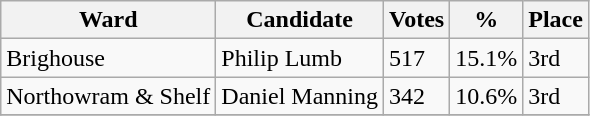<table class="wikitable">
<tr>
<th>Ward</th>
<th>Candidate</th>
<th>Votes</th>
<th>%</th>
<th>Place</th>
</tr>
<tr>
<td>Brighouse</td>
<td>Philip Lumb</td>
<td>517</td>
<td>15.1%</td>
<td>3rd</td>
</tr>
<tr>
<td>Northowram & Shelf</td>
<td>Daniel Manning</td>
<td>342</td>
<td>10.6%</td>
<td>3rd</td>
</tr>
<tr>
</tr>
</table>
